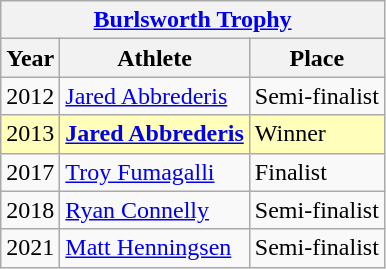<table class="wikitable">
<tr>
<th colspan=3><strong><a href='#'>Burlsworth Trophy</a></strong></th>
</tr>
<tr>
<th>Year</th>
<th>Athlete</th>
<th>Place</th>
</tr>
<tr>
<td>2012</td>
<td><a href='#'>Jared Abbrederis</a></td>
<td>Semi-finalist</td>
</tr>
<tr style="background:#ffb;">
<td>2013</td>
<td><strong><a href='#'>Jared Abbrederis</a></strong></td>
<td>Winner</td>
</tr>
<tr>
<td>2017</td>
<td><a href='#'>Troy Fumagalli</a></td>
<td>Finalist</td>
</tr>
<tr>
<td>2018</td>
<td><a href='#'>Ryan Connelly</a></td>
<td>Semi-finalist</td>
</tr>
<tr>
<td>2021</td>
<td><a href='#'>Matt Henningsen</a></td>
<td>Semi-finalist</td>
</tr>
</table>
